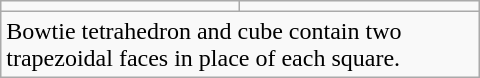<table class=wikitable align=right width=320>
<tr>
<td></td>
<td></td>
</tr>
<tr>
<td colspan=2>Bowtie tetrahedron and cube contain two trapezoidal faces in place of each square.</td>
</tr>
</table>
